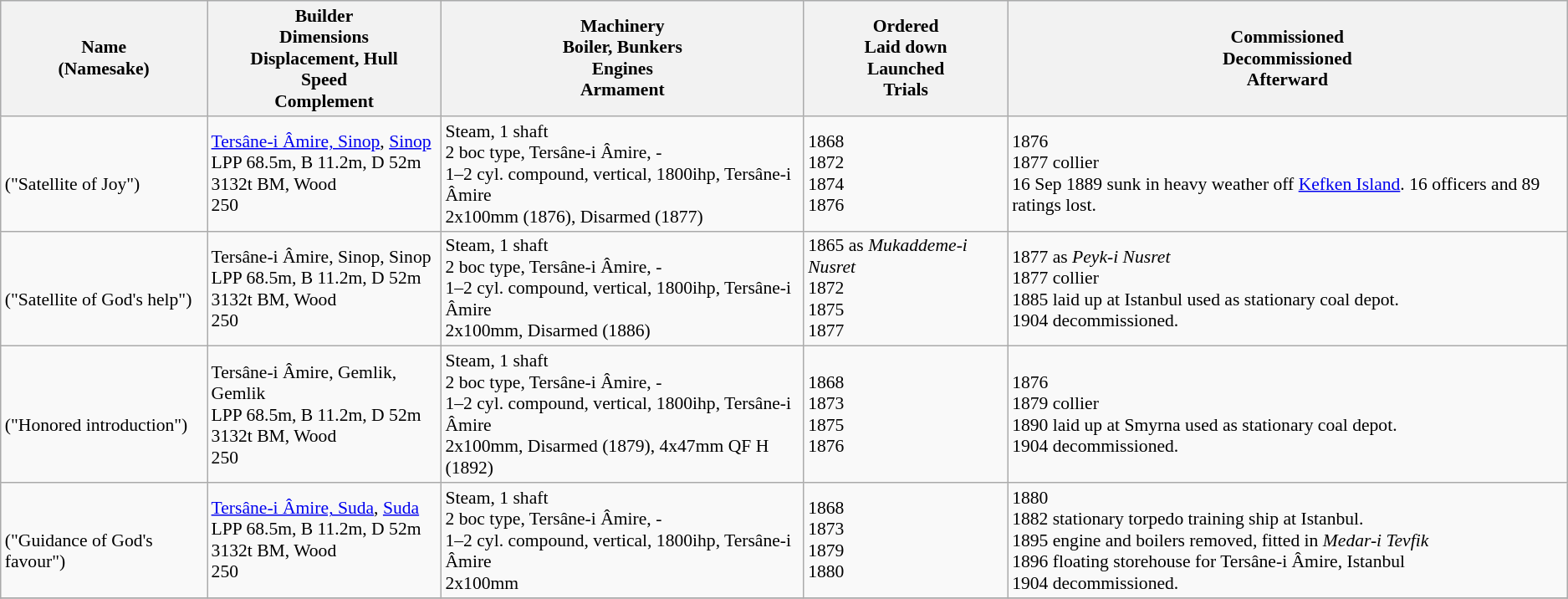<table class="wikitable" style="font-size:90%;">
<tr bgcolor="#e6e9ff">
<th>Name<br>(Namesake)</th>
<th>Builder<br>Dimensions<br>Displacement, Hull<br>Speed<br>Complement</th>
<th>Machinery<br>Boiler, Bunkers<br>Engines<br>Armament</th>
<th>Ordered<br>Laid down<br>Launched<br>Trials</th>
<th>Commissioned<br>Decommissioned<br>Afterward</th>
</tr>
<tr ---->
<td><br>("Satellite of Joy")</td>
<td> <a href='#'>Tersâne-i Âmire, Sinop</a>, <a href='#'>Sinop</a><br>LPP 68.5m, B 11.2m, D 52m<br>3132t BM, Wood<br>250</td>
<td>Steam, 1 shaft<br>2 boc type, Tersâne-i Âmire, -<br>1–2 cyl. compound, vertical, 1800ihp, Tersâne-i Âmire<br>2x100mm (1876), Disarmed (1877)</td>
<td>1868<br>1872<br>1874<br>1876</td>
<td>1876<br>1877 collier<br>16 Sep 1889 sunk in heavy weather off <a href='#'>Kefken Island</a>. 16 officers and 89 ratings lost.</td>
</tr>
<tr ---->
<td><br>("Satellite of God's help")</td>
<td> Tersâne-i Âmire, Sinop, Sinop<br>LPP 68.5m, B 11.2m, D 52m<br>3132t BM, Wood<br>250</td>
<td>Steam, 1 shaft<br>2 boc type, Tersâne-i Âmire, -<br>1–2 cyl. compound, vertical, 1800ihp, Tersâne-i Âmire<br>2x100mm, Disarmed (1886)</td>
<td>1865 as <em>Mukaddeme-i Nusret</em><br>1872<br>1875<br>1877</td>
<td>1877 as <em>Peyk-i Nusret</em><br>1877 collier<br>1885 laid up at Istanbul used as stationary coal depot.<br>1904 decommissioned.</td>
</tr>
<tr ---->
<td><br>("Honored introduction")</td>
<td> Tersâne-i Âmire, Gemlik, Gemlik<br>LPP 68.5m, B 11.2m, D 52m<br>3132t BM, Wood<br>250</td>
<td>Steam, 1 shaft<br>2 boc type, Tersâne-i Âmire, -<br>1–2 cyl. compound, vertical, 1800ihp, Tersâne-i Âmire<br>2x100mm, Disarmed (1879), 4x47mm QF H (1892)</td>
<td>1868<br>1873<br>1875<br>1876</td>
<td>1876<br>1879 collier<br>1890 laid up at Smyrna used as stationary coal depot.<br>1904 decommissioned.</td>
</tr>
<tr ---->
<td><br>("Guidance of God's favour")</td>
<td> <a href='#'>Tersâne-i Âmire, Suda</a>, <a href='#'>Suda</a><br>LPP 68.5m, B 11.2m, D 52m<br>3132t BM, Wood<br>250</td>
<td>Steam, 1 shaft<br>2 boc type, Tersâne-i Âmire, -<br>1–2 cyl. compound, vertical, 1800ihp, Tersâne-i Âmire<br>2x100mm</td>
<td>1868<br>1873<br>1879<br>1880</td>
<td>1880<br>1882 stationary torpedo training ship at Istanbul.<br>1895 engine and boilers removed, fitted in <em>Medar-i Tevfik</em><br>1896 floating storehouse for Tersâne-i Âmire, Istanbul<br>1904 decommissioned.</td>
</tr>
<tr ---->
</tr>
</table>
